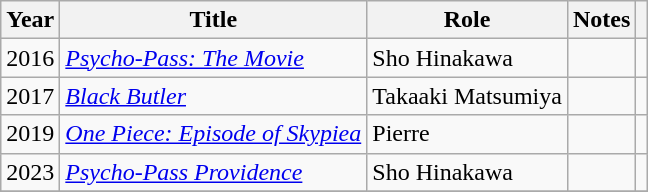<table class="wikitable sortable plainrowheaders">
<tr>
<th>Year</th>
<th>Title</th>
<th>Role</th>
<th class="unsortable">Notes</th>
<th class="unsortable"></th>
</tr>
<tr>
<td>2016</td>
<td><em><a href='#'>Psycho-Pass: The Movie</a></em></td>
<td>Sho Hinakawa</td>
<td></td>
<td></td>
</tr>
<tr>
<td>2017</td>
<td><em><a href='#'>Black Butler</a></em></td>
<td>Takaaki Matsumiya</td>
<td></td>
<td></td>
</tr>
<tr>
<td>2019</td>
<td><em><a href='#'>One Piece: Episode of Skypiea</a></em></td>
<td>Pierre</td>
<td></td>
<td></td>
</tr>
<tr>
<td>2023</td>
<td><em><a href='#'>Psycho-Pass Providence</a></em></td>
<td>Sho Hinakawa</td>
<td></td>
<td></td>
</tr>
<tr>
</tr>
</table>
